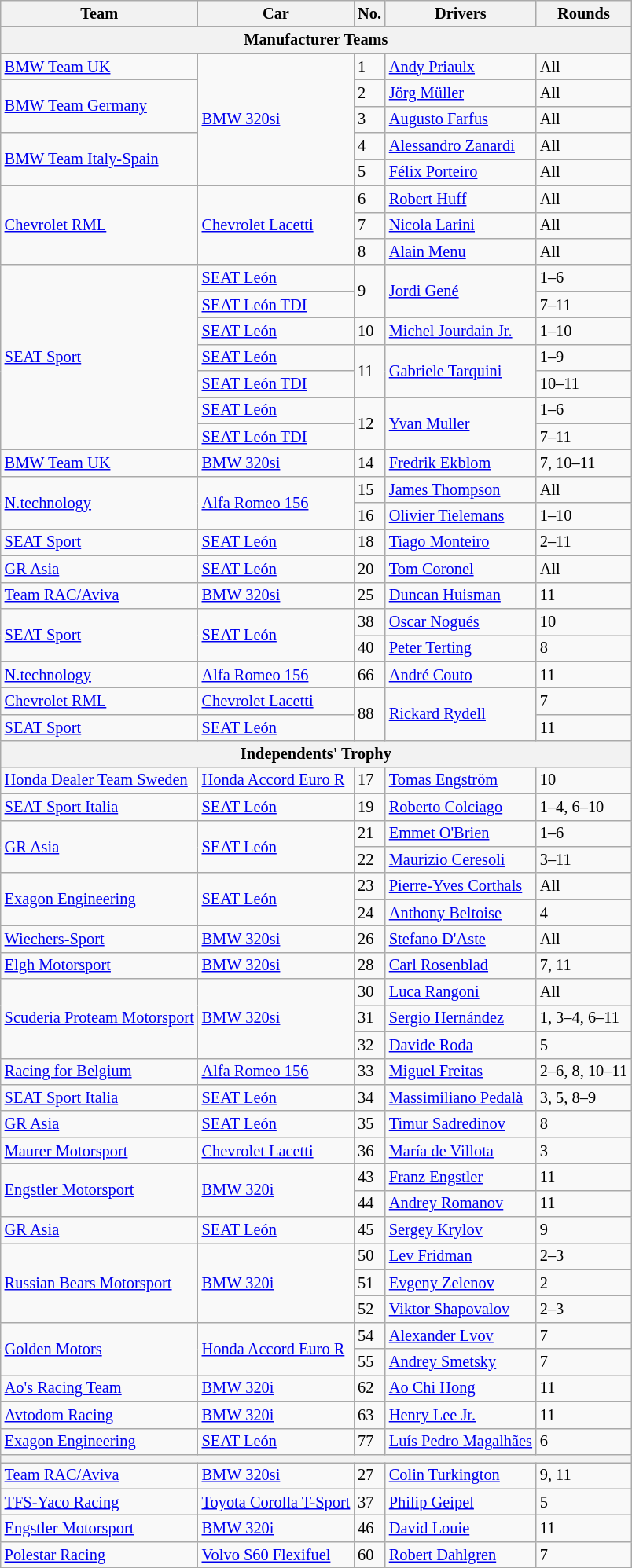<table class="wikitable" style="font-size: 85%;">
<tr>
<th>Team</th>
<th>Car</th>
<th>No.</th>
<th>Drivers</th>
<th>Rounds</th>
</tr>
<tr>
<th colspan=5>Manufacturer Teams</th>
</tr>
<tr>
<td> <a href='#'>BMW Team UK</a></td>
<td rowspan="5"><a href='#'>BMW 320si</a></td>
<td>1</td>
<td> <a href='#'>Andy Priaulx</a></td>
<td>All</td>
</tr>
<tr>
<td rowspan="2"> <a href='#'>BMW Team Germany</a></td>
<td>2</td>
<td> <a href='#'>Jörg Müller</a></td>
<td>All</td>
</tr>
<tr>
<td>3</td>
<td> <a href='#'>Augusto Farfus</a></td>
<td>All</td>
</tr>
<tr>
<td rowspan="2"> <a href='#'>BMW Team Italy-Spain</a></td>
<td>4</td>
<td> <a href='#'>Alessandro Zanardi</a></td>
<td>All</td>
</tr>
<tr>
<td>5</td>
<td> <a href='#'>Félix Porteiro</a></td>
<td>All</td>
</tr>
<tr>
<td rowspan="3"> <a href='#'>Chevrolet RML</a></td>
<td rowspan="3"><a href='#'>Chevrolet Lacetti</a></td>
<td>6</td>
<td> <a href='#'>Robert Huff</a></td>
<td>All</td>
</tr>
<tr>
<td>7</td>
<td> <a href='#'>Nicola Larini</a></td>
<td>All</td>
</tr>
<tr>
<td>8</td>
<td> <a href='#'>Alain Menu</a></td>
<td>All</td>
</tr>
<tr>
<td rowspan="7"> <a href='#'>SEAT Sport</a></td>
<td><a href='#'>SEAT León</a></td>
<td rowspan="2">9</td>
<td rowspan="2"> <a href='#'>Jordi Gené</a></td>
<td>1–6</td>
</tr>
<tr>
<td><a href='#'>SEAT León TDI</a></td>
<td>7–11</td>
</tr>
<tr>
<td><a href='#'>SEAT León</a></td>
<td>10</td>
<td> <a href='#'>Michel Jourdain Jr.</a></td>
<td>1–10</td>
</tr>
<tr>
<td><a href='#'>SEAT León</a></td>
<td rowspan="2">11</td>
<td rowspan="2"> <a href='#'>Gabriele Tarquini</a></td>
<td>1–9</td>
</tr>
<tr>
<td><a href='#'>SEAT León TDI</a></td>
<td>10–11</td>
</tr>
<tr>
<td><a href='#'>SEAT León</a></td>
<td rowspan="2">12</td>
<td rowspan="2"> <a href='#'>Yvan Muller</a></td>
<td>1–6</td>
</tr>
<tr>
<td><a href='#'>SEAT León TDI</a></td>
<td>7–11</td>
</tr>
<tr>
<td> <a href='#'>BMW Team UK</a></td>
<td><a href='#'>BMW 320si</a></td>
<td>14</td>
<td> <a href='#'>Fredrik Ekblom</a></td>
<td>7, 10–11</td>
</tr>
<tr>
<td rowspan="2"> <a href='#'>N.technology</a></td>
<td rowspan="2"><a href='#'>Alfa Romeo 156</a></td>
<td>15</td>
<td> <a href='#'>James Thompson</a></td>
<td>All</td>
</tr>
<tr>
<td>16</td>
<td> <a href='#'>Olivier Tielemans</a></td>
<td>1–10</td>
</tr>
<tr>
<td> <a href='#'>SEAT Sport</a></td>
<td><a href='#'>SEAT León</a></td>
<td>18</td>
<td> <a href='#'>Tiago Monteiro</a></td>
<td>2–11</td>
</tr>
<tr>
<td> <a href='#'>GR Asia</a></td>
<td><a href='#'>SEAT León</a></td>
<td>20</td>
<td> <a href='#'>Tom Coronel</a></td>
<td>All</td>
</tr>
<tr>
<td> <a href='#'>Team RAC/Aviva</a></td>
<td><a href='#'>BMW 320si</a></td>
<td>25</td>
<td> <a href='#'>Duncan Huisman</a></td>
<td>11</td>
</tr>
<tr>
<td rowspan="2"> <a href='#'>SEAT Sport</a></td>
<td rowspan="2"><a href='#'>SEAT León</a></td>
<td>38</td>
<td> <a href='#'>Oscar Nogués</a></td>
<td>10</td>
</tr>
<tr>
<td>40</td>
<td> <a href='#'>Peter Terting</a></td>
<td>8</td>
</tr>
<tr>
<td> <a href='#'>N.technology</a></td>
<td><a href='#'>Alfa Romeo 156</a></td>
<td>66</td>
<td> <a href='#'>André Couto</a></td>
<td>11</td>
</tr>
<tr>
<td> <a href='#'>Chevrolet RML</a></td>
<td><a href='#'>Chevrolet Lacetti</a></td>
<td rowspan="2">88</td>
<td rowspan="2"> <a href='#'>Rickard Rydell</a></td>
<td>7</td>
</tr>
<tr>
<td> <a href='#'>SEAT Sport</a></td>
<td><a href='#'>SEAT León</a></td>
<td>11</td>
</tr>
<tr>
<th colspan=5>Independents' Trophy</th>
</tr>
<tr>
<td> <a href='#'>Honda Dealer Team Sweden</a></td>
<td><a href='#'>Honda Accord Euro R</a></td>
<td>17</td>
<td> <a href='#'>Tomas Engström</a></td>
<td>10</td>
</tr>
<tr>
<td> <a href='#'>SEAT Sport Italia</a></td>
<td><a href='#'>SEAT León</a></td>
<td>19</td>
<td> <a href='#'>Roberto Colciago</a></td>
<td>1–4, 6–10</td>
</tr>
<tr>
<td rowspan="2"> <a href='#'>GR Asia</a></td>
<td rowspan="2"><a href='#'>SEAT León</a></td>
<td>21</td>
<td> <a href='#'>Emmet O'Brien</a></td>
<td>1–6</td>
</tr>
<tr>
<td>22</td>
<td> <a href='#'>Maurizio Ceresoli</a></td>
<td>3–11</td>
</tr>
<tr>
<td rowspan="2"> <a href='#'>Exagon Engineering</a></td>
<td rowspan="2"><a href='#'>SEAT León</a></td>
<td>23</td>
<td> <a href='#'>Pierre-Yves Corthals</a></td>
<td>All</td>
</tr>
<tr>
<td>24</td>
<td> <a href='#'>Anthony Beltoise</a></td>
<td>4</td>
</tr>
<tr>
<td> <a href='#'>Wiechers-Sport</a></td>
<td><a href='#'>BMW 320si</a></td>
<td>26</td>
<td> <a href='#'>Stefano D'Aste</a></td>
<td>All</td>
</tr>
<tr>
<td> <a href='#'>Elgh Motorsport</a></td>
<td><a href='#'>BMW 320si</a></td>
<td>28</td>
<td> <a href='#'>Carl Rosenblad</a></td>
<td>7, 11</td>
</tr>
<tr>
<td rowspan="3"> <a href='#'>Scuderia Proteam Motorsport</a></td>
<td rowspan="3"><a href='#'>BMW 320si</a></td>
<td>30</td>
<td> <a href='#'>Luca Rangoni</a></td>
<td>All</td>
</tr>
<tr>
<td>31</td>
<td> <a href='#'>Sergio Hernández</a></td>
<td>1, 3–4, 6–11</td>
</tr>
<tr>
<td>32</td>
<td> <a href='#'>Davide Roda</a></td>
<td>5</td>
</tr>
<tr>
<td> <a href='#'>Racing for Belgium</a></td>
<td><a href='#'>Alfa Romeo 156</a></td>
<td>33</td>
<td> <a href='#'>Miguel Freitas</a></td>
<td>2–6, 8, 10–11</td>
</tr>
<tr>
<td> <a href='#'>SEAT Sport Italia</a></td>
<td><a href='#'>SEAT León</a></td>
<td>34</td>
<td> <a href='#'>Massimiliano Pedalà</a></td>
<td>3, 5, 8–9</td>
</tr>
<tr>
<td> <a href='#'>GR Asia</a></td>
<td><a href='#'>SEAT León</a></td>
<td>35</td>
<td> <a href='#'>Timur Sadredinov</a></td>
<td>8</td>
</tr>
<tr>
<td> <a href='#'>Maurer Motorsport</a></td>
<td><a href='#'>Chevrolet Lacetti</a></td>
<td>36</td>
<td> <a href='#'>María de Villota</a></td>
<td>3</td>
</tr>
<tr>
<td rowspan="2"> <a href='#'>Engstler Motorsport</a></td>
<td rowspan="2"><a href='#'>BMW 320i</a></td>
<td>43</td>
<td> <a href='#'>Franz Engstler</a></td>
<td>11</td>
</tr>
<tr>
<td>44</td>
<td> <a href='#'>Andrey Romanov</a></td>
<td>11</td>
</tr>
<tr>
<td> <a href='#'>GR Asia</a></td>
<td><a href='#'>SEAT León</a></td>
<td>45</td>
<td> <a href='#'>Sergey Krylov</a></td>
<td>9</td>
</tr>
<tr>
<td rowspan="3"> <a href='#'>Russian Bears Motorsport</a></td>
<td rowspan="3"><a href='#'>BMW 320i</a></td>
<td>50</td>
<td> <a href='#'>Lev Fridman</a></td>
<td>2–3</td>
</tr>
<tr>
<td>51</td>
<td> <a href='#'>Evgeny Zelenov</a></td>
<td>2</td>
</tr>
<tr>
<td>52</td>
<td> <a href='#'>Viktor Shapovalov</a></td>
<td>2–3</td>
</tr>
<tr>
<td rowspan="2"> <a href='#'>Golden Motors</a></td>
<td rowspan="2"><a href='#'>Honda Accord Euro R</a></td>
<td>54</td>
<td> <a href='#'>Alexander Lvov</a></td>
<td>7</td>
</tr>
<tr>
<td>55</td>
<td> <a href='#'>Andrey Smetsky</a></td>
<td>7</td>
</tr>
<tr>
<td> <a href='#'>Ao's Racing Team</a></td>
<td><a href='#'>BMW 320i</a></td>
<td>62</td>
<td> <a href='#'>Ao Chi Hong</a></td>
<td>11</td>
</tr>
<tr>
<td> <a href='#'>Avtodom Racing</a></td>
<td><a href='#'>BMW 320i</a></td>
<td>63</td>
<td> <a href='#'>Henry Lee Jr.</a></td>
<td>11</td>
</tr>
<tr>
<td> <a href='#'>Exagon Engineering</a></td>
<td><a href='#'>SEAT León</a></td>
<td>77</td>
<td> <a href='#'>Luís Pedro Magalhães</a></td>
<td>6</td>
</tr>
<tr>
<th colspan=5></th>
</tr>
<tr>
<td> <a href='#'>Team RAC/Aviva</a></td>
<td><a href='#'>BMW 320si</a></td>
<td>27</td>
<td> <a href='#'>Colin Turkington</a></td>
<td>9, 11</td>
</tr>
<tr>
<td> <a href='#'>TFS-Yaco Racing</a></td>
<td><a href='#'>Toyota Corolla T-Sport</a></td>
<td>37</td>
<td> <a href='#'>Philip Geipel</a></td>
<td>5</td>
</tr>
<tr>
<td> <a href='#'>Engstler Motorsport</a></td>
<td><a href='#'>BMW 320i</a></td>
<td>46</td>
<td> <a href='#'>David Louie</a></td>
<td>11</td>
</tr>
<tr>
<td> <a href='#'>Polestar Racing</a></td>
<td><a href='#'>Volvo S60 Flexifuel</a></td>
<td>60</td>
<td> <a href='#'>Robert Dahlgren</a></td>
<td>7</td>
</tr>
<tr>
</tr>
</table>
